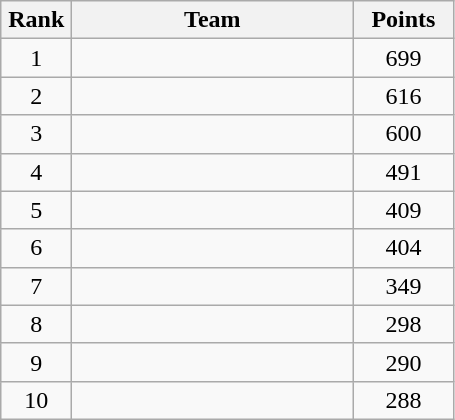<table class="wikitable" style="text-align:center;">
<tr>
<th width=40>Rank</th>
<th width=180>Team</th>
<th width=60>Points</th>
</tr>
<tr>
<td>1</td>
<td align=left></td>
<td>699</td>
</tr>
<tr>
<td>2</td>
<td align=left></td>
<td>616</td>
</tr>
<tr>
<td>3</td>
<td align=left></td>
<td>600</td>
</tr>
<tr>
<td>4</td>
<td align=left></td>
<td>491</td>
</tr>
<tr>
<td>5</td>
<td align=left></td>
<td>409</td>
</tr>
<tr>
<td>6</td>
<td align=left></td>
<td>404</td>
</tr>
<tr>
<td>7</td>
<td align=left></td>
<td>349</td>
</tr>
<tr>
<td>8</td>
<td align=left></td>
<td>298</td>
</tr>
<tr>
<td>9</td>
<td align=left></td>
<td>290</td>
</tr>
<tr>
<td>10</td>
<td align=left></td>
<td>288</td>
</tr>
</table>
